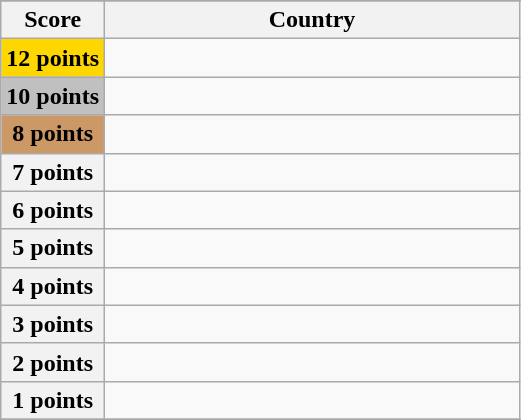<table class="wikitable">
<tr>
</tr>
<tr>
<th scope="col" width="20%">Score</th>
<th scope="col">Country</th>
</tr>
<tr>
<th scope="row" style="background:gold">12 points</th>
<td></td>
</tr>
<tr>
<th scope="row" style="background:silver">10 points</th>
<td></td>
</tr>
<tr>
<th scope="row" style="background:#CC9966">8 points</th>
<td></td>
</tr>
<tr>
<th scope="row">7 points</th>
<td></td>
</tr>
<tr>
<th scope="row">6 points</th>
<td></td>
</tr>
<tr>
<th scope="row">5 points</th>
<td></td>
</tr>
<tr>
<th scope="row">4 points</th>
<td></td>
</tr>
<tr>
<th scope="row">3 points</th>
<td></td>
</tr>
<tr>
<th scope="row">2 points</th>
<td></td>
</tr>
<tr>
<th scope="row">1 points</th>
<td></td>
</tr>
<tr>
</tr>
</table>
